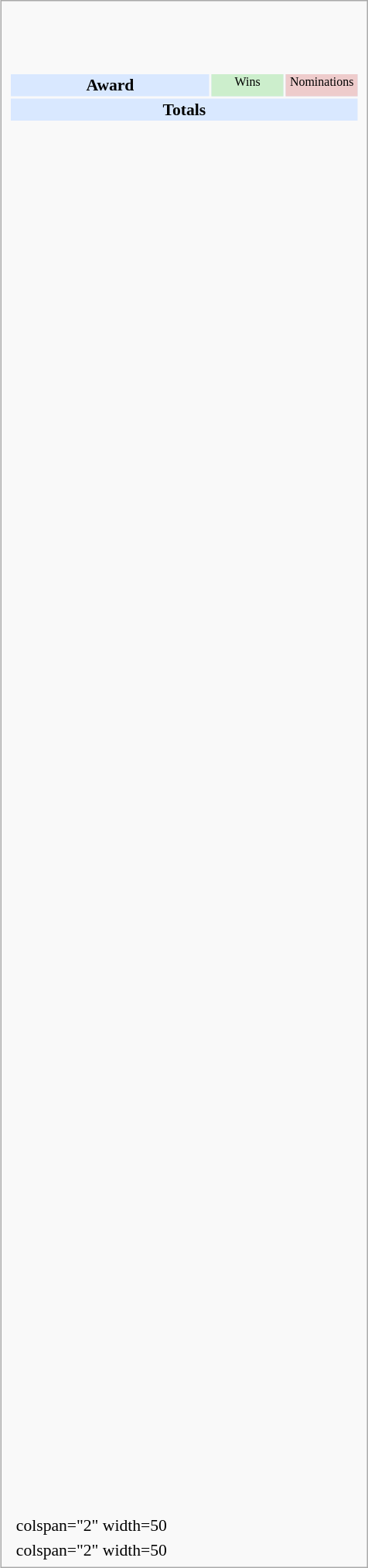<table class="infobox" style="width: 22em; text-align: left; font-size: 90%; vertical-align: middle;">
<tr>
<td colspan="2" style="text-align:center;"><br><br></td>
</tr>
<tr>
<td colspan="3"><br><table class="collapsible collapsed" style="width:100%;">
<tr style="background:#d9e8ff; text-align:center;">
<th style="vertical-align: middle;">Award</th>
<td style="background:#cec; font-size:8pt; width:60px;">Wins</td>
<td style="background:#ecc; font-size:8pt; width:60px;">Nominations</td>
</tr>
<tr style="background:#d9e8ff;">
<td colspan="3" style="text-align:center;"><strong>Totals</strong></td>
</tr>
<tr>
<td style="text-align:center;"><br></td>
<td></td>
<td></td>
</tr>
<tr>
<td style="text-align:center;"><br></td>
<td></td>
<td></td>
</tr>
<tr>
<td style="text-align:center;"><br></td>
<td></td>
<td></td>
</tr>
<tr>
<td style="text-align:center;"><br></td>
<td></td>
<td></td>
</tr>
<tr>
<td style="text-align:center;"><br></td>
<td></td>
<td></td>
</tr>
<tr>
<td style="text-align:center;"><br></td>
<td></td>
<td></td>
</tr>
<tr>
<td style="text-align:center;"><br></td>
<td></td>
<td></td>
</tr>
<tr>
<td style="text-align:center;"><br></td>
<td></td>
<td></td>
</tr>
<tr>
<td style="text-align:center;"><br></td>
<td></td>
<td></td>
</tr>
<tr>
<td style="text-align:center;"><br></td>
<td></td>
<td></td>
</tr>
<tr>
<td style="text-align:center;"><br></td>
<td></td>
<td></td>
</tr>
<tr>
<td style="text-align:center;"><br></td>
<td></td>
<td></td>
</tr>
<tr>
<td style="text-align:center;"><br></td>
<td></td>
<td></td>
</tr>
<tr>
<td style="text-align:center;"><br></td>
<td></td>
<td></td>
</tr>
<tr>
<td style="text-align:center;"><br></td>
<td></td>
<td></td>
</tr>
<tr>
<td style="text-align:center;"><br></td>
<td></td>
<td></td>
</tr>
<tr>
<td style="text-align:center;"><br></td>
<td></td>
<td></td>
</tr>
<tr>
<td style="text-align:center;"><br></td>
<td></td>
<td></td>
</tr>
<tr>
<td style="text-align:center;"><br></td>
<td></td>
<td></td>
</tr>
<tr>
<td style="text-align:center;"><br></td>
<td></td>
<td></td>
</tr>
<tr>
<td style="text-align:center;"><br></td>
<td></td>
<td></td>
</tr>
<tr>
<td style="text-align:center;"><br></td>
<td></td>
<td></td>
</tr>
<tr>
<td style="text-align:center;"><br></td>
<td></td>
<td></td>
</tr>
<tr>
<td style="text-align:center;"><br></td>
<td></td>
<td></td>
</tr>
<tr>
<td style="text-align:center;"><br></td>
<td></td>
<td></td>
</tr>
<tr>
<td style="text-align:center;"><br></td>
<td></td>
<td></td>
</tr>
<tr>
<td style="text-align:center;"><br></td>
<td></td>
<td></td>
</tr>
<tr>
<td style="text-align:center;"><br></td>
<td></td>
<td></td>
</tr>
<tr>
<td style="text-align:center;"><br></td>
<td></td>
<td></td>
</tr>
<tr>
<td style="text-align:center;"><br></td>
<td></td>
<td></td>
</tr>
<tr>
<td style="text-align:center;"><br></td>
<td></td>
<td></td>
</tr>
<tr>
<td style="text-align:center;"><br></td>
<td></td>
<td></td>
</tr>
<tr>
<td style="text-align:center;"><br></td>
<td></td>
<td></td>
</tr>
<tr>
<td style="text-align:center;"><br></td>
<td></td>
<td></td>
</tr>
<tr>
<td style="text-align:center;"><br></td>
<td></td>
<td></td>
</tr>
<tr>
<td style="text-align:center;"><br></td>
<td></td>
<td></td>
</tr>
<tr>
<td style="text-align:center;"><br></td>
<td></td>
<td></td>
</tr>
<tr>
<td style="text-align:center;"><br></td>
<td></td>
<td></td>
</tr>
<tr>
<td style="text-align:center;"><br></td>
<td></td>
<td></td>
</tr>
<tr>
<td style="text-align:center;"><br></td>
<td></td>
<td></td>
</tr>
<tr>
<td style="text-align:center;"><br></td>
<td></td>
<td></td>
</tr>
<tr>
<td style="text-align:center;"><br></td>
<td></td>
<td></td>
</tr>
<tr>
<td style="text-align:center;"><br></td>
<td></td>
<td></td>
</tr>
<tr>
<td style="text-align:center;"><br></td>
<td></td>
<td></td>
</tr>
<tr>
<td style="text-align:center;"><br></td>
<td></td>
<td></td>
</tr>
<tr>
<td style="text-align:center;"><br></td>
<td></td>
<td></td>
</tr>
<tr>
<td style="text-align:center;"><br></td>
<td></td>
<td></td>
</tr>
<tr>
<td style="text-align:center;"><br></td>
<td></td>
<td></td>
</tr>
<tr>
<td style="text-align:center;"><br></td>
<td></td>
<td></td>
</tr>
<tr>
<td style="text-align:center;"><br></td>
<td></td>
<td></td>
</tr>
<tr>
<td style="text-align:center;"><br></td>
<td></td>
<td></td>
</tr>
<tr>
<td style="text-align:center;"><br></td>
<td></td>
<td></td>
</tr>
<tr>
<td style="text-align:center;"><br></td>
<td></td>
<td></td>
</tr>
<tr>
<td style="text-align:center;"><br></td>
<td></td>
<td></td>
</tr>
<tr>
<td style="text-align:center;"><br></td>
<td></td>
<td></td>
</tr>
<tr>
<td style="text-align:center;"><br></td>
<td></td>
<td></td>
</tr>
<tr>
<td style="text-align:center;"><br></td>
<td></td>
<td></td>
</tr>
</table>
</td>
</tr>
<tr>
<td></td>
<td>colspan="2" width=50 </td>
</tr>
<tr>
<td></td>
<td>colspan="2" width=50 </td>
</tr>
</table>
